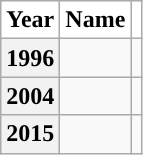<table class="wikitable sortable plainrowheaders" style="text-align:center">
<tr>
<th scope="col" style="background-color:#ffffff; border-top:#">Year</th>
<th scope="col" style="background-color:#ffffff; border-top:#">Name</th>
<th scope="col" class="unsortable" style="background-color:#ffffff; border-top:#"></th>
</tr>
<tr>
<th scope="row" style="text-align:center">1996</th>
<td></td>
<td></td>
</tr>
<tr>
<th scope="row" style="text-align:center">2004</th>
<td></td>
<td></td>
</tr>
<tr>
<th scope="row" style="text-align:center">2015</th>
<td></td>
<td></td>
</tr>
</table>
